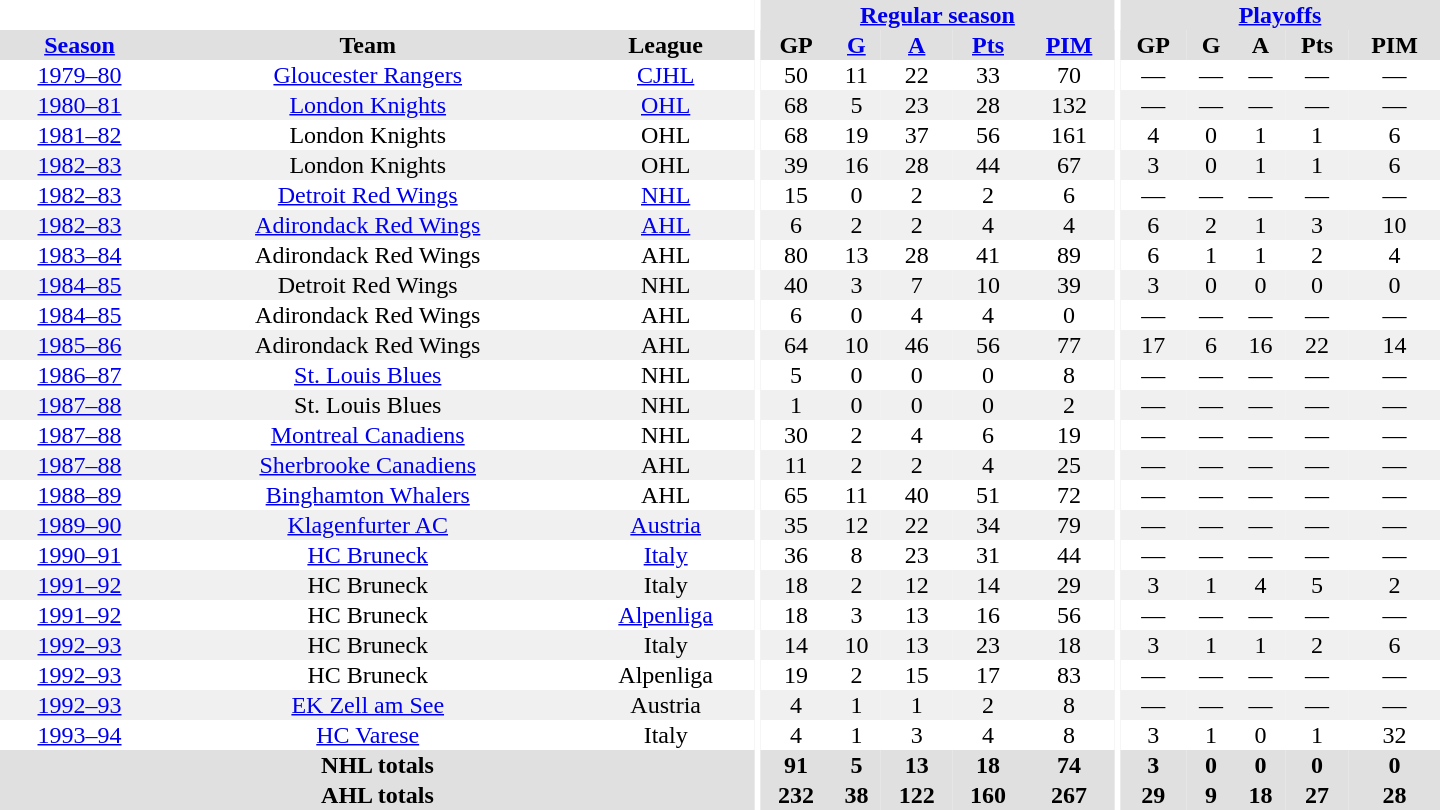<table border="0" cellpadding="1" cellspacing="0" style="text-align:center; width:60em">
<tr bgcolor="#e0e0e0">
<th colspan="3" bgcolor="#ffffff"></th>
<th rowspan="99" bgcolor="#ffffff"></th>
<th colspan="5"><a href='#'>Regular season</a></th>
<th rowspan="99" bgcolor="#ffffff"></th>
<th colspan="5"><a href='#'>Playoffs</a></th>
</tr>
<tr bgcolor="#e0e0e0">
<th><a href='#'>Season</a></th>
<th>Team</th>
<th>League</th>
<th>GP</th>
<th><a href='#'>G</a></th>
<th><a href='#'>A</a></th>
<th><a href='#'>Pts</a></th>
<th><a href='#'>PIM</a></th>
<th>GP</th>
<th>G</th>
<th>A</th>
<th>Pts</th>
<th>PIM</th>
</tr>
<tr>
<td><a href='#'>1979–80</a></td>
<td><a href='#'>Gloucester Rangers</a></td>
<td><a href='#'>CJHL</a></td>
<td>50</td>
<td>11</td>
<td>22</td>
<td>33</td>
<td>70</td>
<td>—</td>
<td>—</td>
<td>—</td>
<td>—</td>
<td>—</td>
</tr>
<tr bgcolor="#f0f0f0">
<td><a href='#'>1980–81</a></td>
<td><a href='#'>London Knights</a></td>
<td><a href='#'>OHL</a></td>
<td>68</td>
<td>5</td>
<td>23</td>
<td>28</td>
<td>132</td>
<td>—</td>
<td>—</td>
<td>—</td>
<td>—</td>
<td>—</td>
</tr>
<tr>
<td><a href='#'>1981–82</a></td>
<td>London Knights</td>
<td>OHL</td>
<td>68</td>
<td>19</td>
<td>37</td>
<td>56</td>
<td>161</td>
<td>4</td>
<td>0</td>
<td>1</td>
<td>1</td>
<td>6</td>
</tr>
<tr bgcolor="#f0f0f0">
<td><a href='#'>1982–83</a></td>
<td>London Knights</td>
<td>OHL</td>
<td>39</td>
<td>16</td>
<td>28</td>
<td>44</td>
<td>67</td>
<td>3</td>
<td>0</td>
<td>1</td>
<td>1</td>
<td>6</td>
</tr>
<tr>
<td><a href='#'>1982–83</a></td>
<td><a href='#'>Detroit Red Wings</a></td>
<td><a href='#'>NHL</a></td>
<td>15</td>
<td>0</td>
<td>2</td>
<td>2</td>
<td>6</td>
<td>—</td>
<td>—</td>
<td>—</td>
<td>—</td>
<td>—</td>
</tr>
<tr bgcolor="#f0f0f0">
<td><a href='#'>1982–83</a></td>
<td><a href='#'>Adirondack Red Wings</a></td>
<td><a href='#'>AHL</a></td>
<td>6</td>
<td>2</td>
<td>2</td>
<td>4</td>
<td>4</td>
<td>6</td>
<td>2</td>
<td>1</td>
<td>3</td>
<td>10</td>
</tr>
<tr>
<td><a href='#'>1983–84</a></td>
<td>Adirondack Red Wings</td>
<td>AHL</td>
<td>80</td>
<td>13</td>
<td>28</td>
<td>41</td>
<td>89</td>
<td>6</td>
<td>1</td>
<td>1</td>
<td>2</td>
<td>4</td>
</tr>
<tr bgcolor="#f0f0f0">
<td><a href='#'>1984–85</a></td>
<td>Detroit Red Wings</td>
<td>NHL</td>
<td>40</td>
<td>3</td>
<td>7</td>
<td>10</td>
<td>39</td>
<td>3</td>
<td>0</td>
<td>0</td>
<td>0</td>
<td>0</td>
</tr>
<tr>
<td><a href='#'>1984–85</a></td>
<td>Adirondack Red Wings</td>
<td>AHL</td>
<td>6</td>
<td>0</td>
<td>4</td>
<td>4</td>
<td>0</td>
<td>—</td>
<td>—</td>
<td>—</td>
<td>—</td>
<td>—</td>
</tr>
<tr bgcolor="#f0f0f0">
<td><a href='#'>1985–86</a></td>
<td>Adirondack Red Wings</td>
<td>AHL</td>
<td>64</td>
<td>10</td>
<td>46</td>
<td>56</td>
<td>77</td>
<td>17</td>
<td>6</td>
<td>16</td>
<td>22</td>
<td>14</td>
</tr>
<tr>
<td><a href='#'>1986–87</a></td>
<td><a href='#'>St. Louis Blues</a></td>
<td>NHL</td>
<td>5</td>
<td>0</td>
<td>0</td>
<td>0</td>
<td>8</td>
<td>—</td>
<td>—</td>
<td>—</td>
<td>—</td>
<td>—</td>
</tr>
<tr bgcolor="#f0f0f0">
<td><a href='#'>1987–88</a></td>
<td>St. Louis Blues</td>
<td>NHL</td>
<td>1</td>
<td>0</td>
<td>0</td>
<td>0</td>
<td>2</td>
<td>—</td>
<td>—</td>
<td>—</td>
<td>—</td>
<td>—</td>
</tr>
<tr>
<td><a href='#'>1987–88</a></td>
<td><a href='#'>Montreal Canadiens</a></td>
<td>NHL</td>
<td>30</td>
<td>2</td>
<td>4</td>
<td>6</td>
<td>19</td>
<td>—</td>
<td>—</td>
<td>—</td>
<td>—</td>
<td>—</td>
</tr>
<tr bgcolor="#f0f0f0">
<td><a href='#'>1987–88</a></td>
<td><a href='#'>Sherbrooke Canadiens</a></td>
<td>AHL</td>
<td>11</td>
<td>2</td>
<td>2</td>
<td>4</td>
<td>25</td>
<td>—</td>
<td>—</td>
<td>—</td>
<td>—</td>
<td>—</td>
</tr>
<tr>
<td><a href='#'>1988–89</a></td>
<td><a href='#'>Binghamton Whalers</a></td>
<td>AHL</td>
<td>65</td>
<td>11</td>
<td>40</td>
<td>51</td>
<td>72</td>
<td>—</td>
<td>—</td>
<td>—</td>
<td>—</td>
<td>—</td>
</tr>
<tr bgcolor="#f0f0f0">
<td><a href='#'>1989–90</a></td>
<td><a href='#'>Klagenfurter AC</a></td>
<td><a href='#'>Austria</a></td>
<td>35</td>
<td>12</td>
<td>22</td>
<td>34</td>
<td>79</td>
<td>—</td>
<td>—</td>
<td>—</td>
<td>—</td>
<td>—</td>
</tr>
<tr>
<td><a href='#'>1990–91</a></td>
<td><a href='#'>HC Bruneck</a></td>
<td><a href='#'>Italy</a></td>
<td>36</td>
<td>8</td>
<td>23</td>
<td>31</td>
<td>44</td>
<td>—</td>
<td>—</td>
<td>—</td>
<td>—</td>
<td>—</td>
</tr>
<tr bgcolor="#f0f0f0">
<td><a href='#'>1991–92</a></td>
<td>HC Bruneck</td>
<td>Italy</td>
<td>18</td>
<td>2</td>
<td>12</td>
<td>14</td>
<td>29</td>
<td>3</td>
<td>1</td>
<td>4</td>
<td>5</td>
<td>2</td>
</tr>
<tr>
<td><a href='#'>1991–92</a></td>
<td>HC Bruneck</td>
<td><a href='#'>Alpenliga</a></td>
<td>18</td>
<td>3</td>
<td>13</td>
<td>16</td>
<td>56</td>
<td>—</td>
<td>—</td>
<td>—</td>
<td>—</td>
<td>—</td>
</tr>
<tr bgcolor="#f0f0f0">
<td><a href='#'>1992–93</a></td>
<td>HC Bruneck</td>
<td>Italy</td>
<td>14</td>
<td>10</td>
<td>13</td>
<td>23</td>
<td>18</td>
<td>3</td>
<td>1</td>
<td>1</td>
<td>2</td>
<td>6</td>
</tr>
<tr>
<td><a href='#'>1992–93</a></td>
<td>HC Bruneck</td>
<td>Alpenliga</td>
<td>19</td>
<td>2</td>
<td>15</td>
<td>17</td>
<td>83</td>
<td>—</td>
<td>—</td>
<td>—</td>
<td>—</td>
<td>—</td>
</tr>
<tr bgcolor="#f0f0f0">
<td><a href='#'>1992–93</a></td>
<td><a href='#'>EK Zell am See</a></td>
<td>Austria</td>
<td>4</td>
<td>1</td>
<td>1</td>
<td>2</td>
<td>8</td>
<td>—</td>
<td>—</td>
<td>—</td>
<td>—</td>
<td>—</td>
</tr>
<tr>
<td><a href='#'>1993–94</a></td>
<td><a href='#'>HC Varese</a></td>
<td>Italy</td>
<td>4</td>
<td>1</td>
<td>3</td>
<td>4</td>
<td>8</td>
<td>3</td>
<td>1</td>
<td>0</td>
<td>1</td>
<td>32</td>
</tr>
<tr>
</tr>
<tr ALIGN="center" bgcolor="#e0e0e0">
<th colspan="3">NHL totals</th>
<th ALIGN="center">91</th>
<th ALIGN="center">5</th>
<th ALIGN="center">13</th>
<th ALIGN="center">18</th>
<th ALIGN="center">74</th>
<th ALIGN="center">3</th>
<th ALIGN="center">0</th>
<th ALIGN="center">0</th>
<th ALIGN="center">0</th>
<th ALIGN="center">0</th>
</tr>
<tr>
</tr>
<tr ALIGN="center" bgcolor="#e0e0e0">
<th colspan="3">AHL totals</th>
<th ALIGN="center">232</th>
<th ALIGN="center">38</th>
<th ALIGN="center">122</th>
<th ALIGN="center">160</th>
<th ALIGN="center">267</th>
<th ALIGN="center">29</th>
<th ALIGN="center">9</th>
<th ALIGN="center">18</th>
<th ALIGN="center">27</th>
<th ALIGN="center">28</th>
</tr>
</table>
